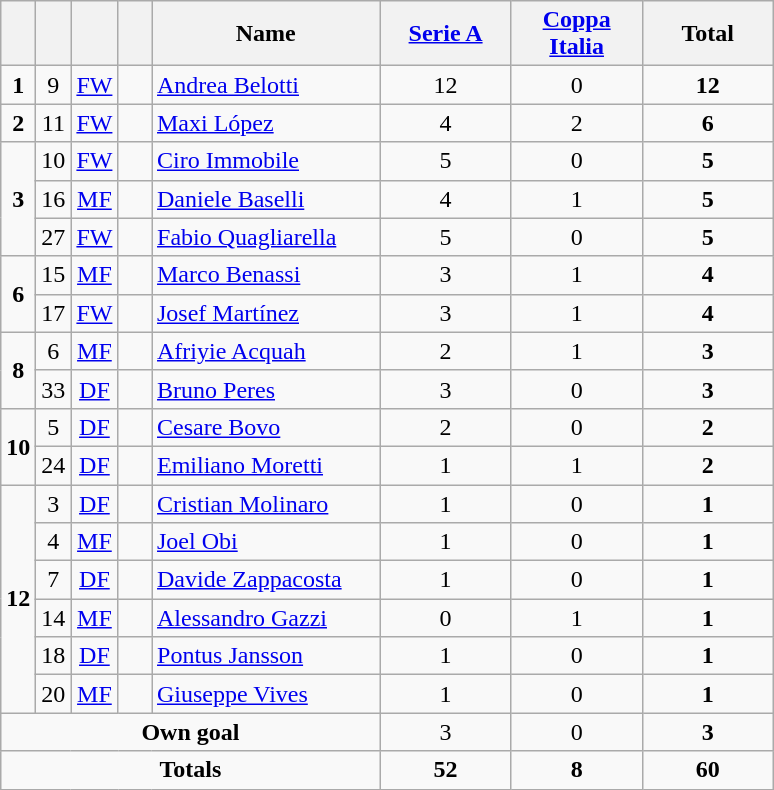<table class="wikitable" style="text-align:center">
<tr>
<th width=15></th>
<th width=15></th>
<th width=15></th>
<th width=15></th>
<th width=145>Name</th>
<th width=80><a href='#'>Serie A</a></th>
<th width=80><a href='#'>Coppa Italia</a></th>
<th width=80>Total</th>
</tr>
<tr>
<td><strong>1</strong></td>
<td>9</td>
<td><a href='#'>FW</a></td>
<td></td>
<td align=left><a href='#'>Andrea Belotti</a></td>
<td>12</td>
<td>0</td>
<td><strong>12</strong></td>
</tr>
<tr>
<td><strong>2</strong></td>
<td>11</td>
<td><a href='#'>FW</a></td>
<td></td>
<td align=left><a href='#'>Maxi López</a></td>
<td>4</td>
<td>2</td>
<td><strong>6</strong></td>
</tr>
<tr>
<td rowspan=3><strong>3</strong></td>
<td>10</td>
<td><a href='#'>FW</a></td>
<td></td>
<td align=left><a href='#'>Ciro Immobile</a></td>
<td>5</td>
<td>0</td>
<td><strong>5</strong></td>
</tr>
<tr>
<td>16</td>
<td><a href='#'>MF</a></td>
<td></td>
<td align=left><a href='#'>Daniele Baselli</a></td>
<td>4</td>
<td>1</td>
<td><strong>5</strong></td>
</tr>
<tr>
<td>27</td>
<td><a href='#'>FW</a></td>
<td></td>
<td align=left><a href='#'>Fabio Quagliarella</a></td>
<td>5</td>
<td>0</td>
<td><strong>5</strong></td>
</tr>
<tr>
<td rowspan=2><strong>6</strong></td>
<td>15</td>
<td><a href='#'>MF</a></td>
<td></td>
<td align=left><a href='#'>Marco Benassi</a></td>
<td>3</td>
<td>1</td>
<td><strong>4</strong></td>
</tr>
<tr>
<td>17</td>
<td><a href='#'>FW</a></td>
<td></td>
<td align=left><a href='#'>Josef Martínez</a></td>
<td>3</td>
<td>1</td>
<td><strong>4</strong></td>
</tr>
<tr>
<td rowspan=2><strong>8</strong></td>
<td>6</td>
<td><a href='#'>MF</a></td>
<td></td>
<td align=left><a href='#'>Afriyie Acquah</a></td>
<td>2</td>
<td>1</td>
<td><strong>3</strong></td>
</tr>
<tr>
<td>33</td>
<td><a href='#'>DF</a></td>
<td></td>
<td align=left><a href='#'>Bruno Peres</a></td>
<td>3</td>
<td>0</td>
<td><strong>3</strong></td>
</tr>
<tr>
<td rowspan=2><strong>10</strong></td>
<td>5</td>
<td><a href='#'>DF</a></td>
<td></td>
<td align=left><a href='#'>Cesare Bovo</a></td>
<td>2</td>
<td>0</td>
<td><strong>2</strong></td>
</tr>
<tr>
<td>24</td>
<td><a href='#'>DF</a></td>
<td></td>
<td align=left><a href='#'>Emiliano Moretti</a></td>
<td>1</td>
<td>1</td>
<td><strong>2</strong></td>
</tr>
<tr>
<td rowspan=6><strong>12</strong></td>
<td>3</td>
<td><a href='#'>DF</a></td>
<td></td>
<td align=left><a href='#'>Cristian Molinaro</a></td>
<td>1</td>
<td>0</td>
<td><strong>1</strong></td>
</tr>
<tr>
<td>4</td>
<td><a href='#'>MF</a></td>
<td></td>
<td align=left><a href='#'>Joel Obi</a></td>
<td>1</td>
<td>0</td>
<td><strong>1</strong></td>
</tr>
<tr>
<td>7</td>
<td><a href='#'>DF</a></td>
<td></td>
<td align=left><a href='#'>Davide Zappacosta</a></td>
<td>1</td>
<td>0</td>
<td><strong>1</strong></td>
</tr>
<tr>
<td>14</td>
<td><a href='#'>MF</a></td>
<td></td>
<td align=left><a href='#'>Alessandro Gazzi</a></td>
<td>0</td>
<td>1</td>
<td><strong>1</strong></td>
</tr>
<tr>
<td>18</td>
<td><a href='#'>DF</a></td>
<td></td>
<td align=left><a href='#'>Pontus Jansson</a></td>
<td>1</td>
<td>0</td>
<td><strong>1</strong></td>
</tr>
<tr>
<td>20</td>
<td><a href='#'>MF</a></td>
<td></td>
<td align=left><a href='#'>Giuseppe Vives</a></td>
<td>1</td>
<td>0</td>
<td><strong>1</strong></td>
</tr>
<tr>
<td colspan=5><strong>Own goal</strong></td>
<td>3</td>
<td>0</td>
<td><strong>3</strong></td>
</tr>
<tr>
<td colspan=5><strong>Totals</strong></td>
<td><strong>52</strong></td>
<td><strong>8</strong></td>
<td><strong>60</strong></td>
</tr>
</table>
